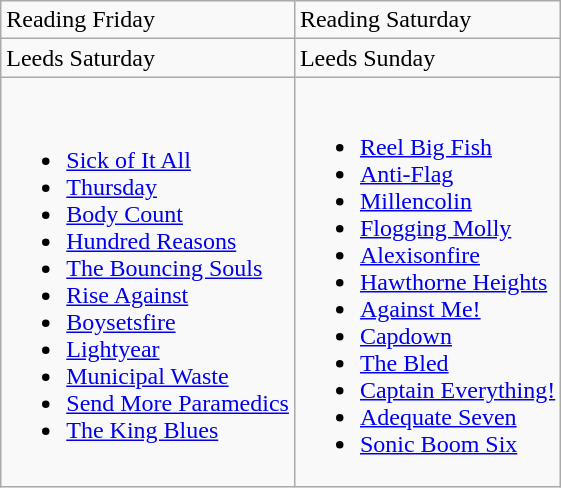<table class="wikitable">
<tr>
<td>Reading Friday</td>
<td>Reading Saturday</td>
</tr>
<tr>
<td>Leeds Saturday</td>
<td>Leeds Sunday</td>
</tr>
<tr>
<td><br><ul><li><a href='#'>Sick of It All</a></li><li><a href='#'>Thursday</a></li><li><a href='#'>Body Count</a></li><li><a href='#'>Hundred Reasons</a></li><li><a href='#'>The Bouncing Souls</a></li><li><a href='#'>Rise Against</a></li><li><a href='#'>Boysetsfire</a></li><li><a href='#'>Lightyear</a></li><li><a href='#'>Municipal Waste</a></li><li><a href='#'>Send More Paramedics</a></li><li><a href='#'>The King Blues</a></li></ul></td>
<td><br><ul><li><a href='#'>Reel Big Fish</a></li><li><a href='#'>Anti-Flag</a></li><li><a href='#'>Millencolin</a></li><li><a href='#'>Flogging Molly</a></li><li><a href='#'>Alexisonfire</a></li><li><a href='#'>Hawthorne Heights</a></li><li><a href='#'>Against Me!</a></li><li><a href='#'>Capdown</a></li><li><a href='#'>The Bled</a></li><li><a href='#'>Captain Everything!</a></li><li><a href='#'>Adequate Seven</a></li><li><a href='#'>Sonic Boom Six</a></li></ul></td>
</tr>
</table>
